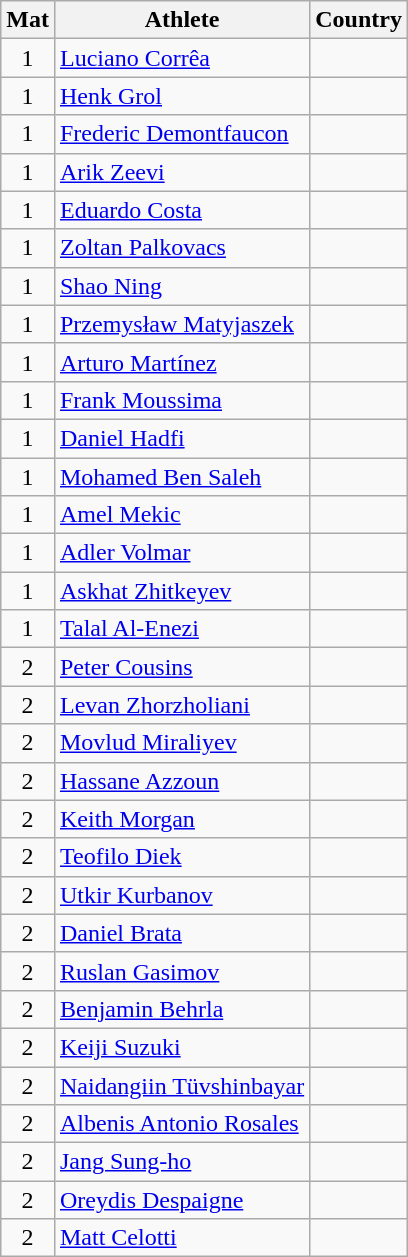<table class="wikitable sortable" style="text-align:center">
<tr>
<th>Mat</th>
<th>Athlete</th>
<th>Country</th>
</tr>
<tr>
<td>1</td>
<td align="left"><a href='#'>Luciano Corrêa</a></td>
<td></td>
</tr>
<tr>
<td>1</td>
<td align="left"><a href='#'>Henk Grol</a></td>
<td></td>
</tr>
<tr>
<td>1</td>
<td align="left"><a href='#'>Frederic Demontfaucon</a></td>
<td></td>
</tr>
<tr>
<td>1</td>
<td align="left"><a href='#'>Arik Zeevi</a></td>
<td></td>
</tr>
<tr>
<td>1</td>
<td align="left"><a href='#'>Eduardo Costa</a></td>
<td></td>
</tr>
<tr>
<td>1</td>
<td align="left"><a href='#'>Zoltan Palkovacs</a></td>
<td></td>
</tr>
<tr>
<td>1</td>
<td align="left"><a href='#'>Shao Ning</a></td>
<td></td>
</tr>
<tr>
<td>1</td>
<td align="left"><a href='#'>Przemysław Matyjaszek</a></td>
<td></td>
</tr>
<tr>
<td>1</td>
<td align="left"><a href='#'>Arturo Martínez</a></td>
<td></td>
</tr>
<tr>
<td>1</td>
<td align="left"><a href='#'>Frank Moussima</a></td>
<td></td>
</tr>
<tr>
<td>1</td>
<td align="left"><a href='#'>Daniel Hadfi</a></td>
<td></td>
</tr>
<tr>
<td>1</td>
<td align="left"><a href='#'>Mohamed Ben Saleh</a></td>
<td></td>
</tr>
<tr>
<td>1</td>
<td align="left"><a href='#'>Amel Mekic</a></td>
<td></td>
</tr>
<tr>
<td>1</td>
<td align="left"><a href='#'>Adler Volmar</a></td>
<td></td>
</tr>
<tr>
<td>1</td>
<td align="left"><a href='#'>Askhat Zhitkeyev</a></td>
<td></td>
</tr>
<tr>
<td>1</td>
<td align="left"><a href='#'>Talal Al-Enezi</a></td>
<td></td>
</tr>
<tr>
<td>2</td>
<td align="left"><a href='#'>Peter Cousins</a></td>
<td></td>
</tr>
<tr>
<td>2</td>
<td align="left"><a href='#'>Levan Zhorzholiani</a></td>
<td></td>
</tr>
<tr>
<td>2</td>
<td align="left"><a href='#'>Movlud Miraliyev</a></td>
<td></td>
</tr>
<tr>
<td>2</td>
<td align="left"><a href='#'>Hassane Azzoun</a></td>
<td></td>
</tr>
<tr>
<td>2</td>
<td align="left"><a href='#'>Keith Morgan</a></td>
<td></td>
</tr>
<tr>
<td>2</td>
<td align="left"><a href='#'>Teofilo Diek</a></td>
<td></td>
</tr>
<tr>
<td>2</td>
<td align="left"><a href='#'>Utkir Kurbanov</a></td>
<td></td>
</tr>
<tr>
<td>2</td>
<td align="left"><a href='#'>Daniel Brata</a></td>
<td></td>
</tr>
<tr>
<td>2</td>
<td align="left"><a href='#'>Ruslan Gasimov</a></td>
<td></td>
</tr>
<tr>
<td>2</td>
<td align="left"><a href='#'>Benjamin Behrla</a></td>
<td></td>
</tr>
<tr>
<td>2</td>
<td align="left"><a href='#'>Keiji Suzuki</a></td>
<td></td>
</tr>
<tr>
<td>2</td>
<td align="left"><a href='#'>Naidangiin Tüvshinbayar</a></td>
<td></td>
</tr>
<tr>
<td>2</td>
<td align="left"><a href='#'>Albenis Antonio Rosales</a></td>
<td></td>
</tr>
<tr>
<td>2</td>
<td align="left"><a href='#'>Jang Sung-ho</a></td>
<td></td>
</tr>
<tr>
<td>2</td>
<td align="left"><a href='#'>Oreydis Despaigne</a></td>
<td></td>
</tr>
<tr>
<td>2</td>
<td align="left"><a href='#'>Matt Celotti</a></td>
<td></td>
</tr>
</table>
